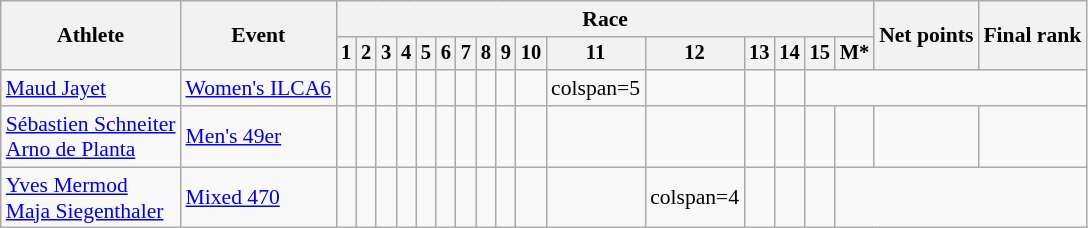<table class="wikitable" style="font-size:90%">
<tr>
<th rowspan="2">Athlete</th>
<th rowspan="2">Event</th>
<th colspan=16>Race</th>
<th rowspan=2>Net points</th>
<th rowspan=2>Final rank</th>
</tr>
<tr style="font-size:95%">
<th>1</th>
<th>2</th>
<th>3</th>
<th>4</th>
<th>5</th>
<th>6</th>
<th>7</th>
<th>8</th>
<th>9</th>
<th>10</th>
<th>11</th>
<th>12</th>
<th>13</th>
<th>14</th>
<th>15</th>
<th>M*</th>
</tr>
<tr align=center>
<td align=left><a href='#'>Maud Jayet</a></td>
<td align=left><a href='#'>Women's ILCA6</a></td>
<td></td>
<td></td>
<td></td>
<td></td>
<td></td>
<td></td>
<td></td>
<td></td>
<td></td>
<td></td>
<td>colspan=5 </td>
<td></td>
<td></td>
<td></td>
</tr>
<tr align=center>
<td align=left><a href='#'>Sébastien Schneiter</a><br><a href='#'>Arno de Planta</a></td>
<td align=left><a href='#'>Men's 49er</a></td>
<td></td>
<td></td>
<td></td>
<td></td>
<td></td>
<td></td>
<td></td>
<td></td>
<td></td>
<td></td>
<td></td>
<td></td>
<td></td>
<td></td>
<td></td>
<td></td>
<td></td>
<td></td>
</tr>
<tr align=center>
<td align=left><a href='#'>Yves Mermod</a><br><a href='#'>Maja Siegenthaler</a></td>
<td align=left><a href='#'>Mixed 470</a></td>
<td></td>
<td></td>
<td></td>
<td></td>
<td></td>
<td></td>
<td></td>
<td></td>
<td></td>
<td></td>
<td></td>
<td>colspan=4 </td>
<td></td>
<td></td>
<td></td>
</tr>
</table>
